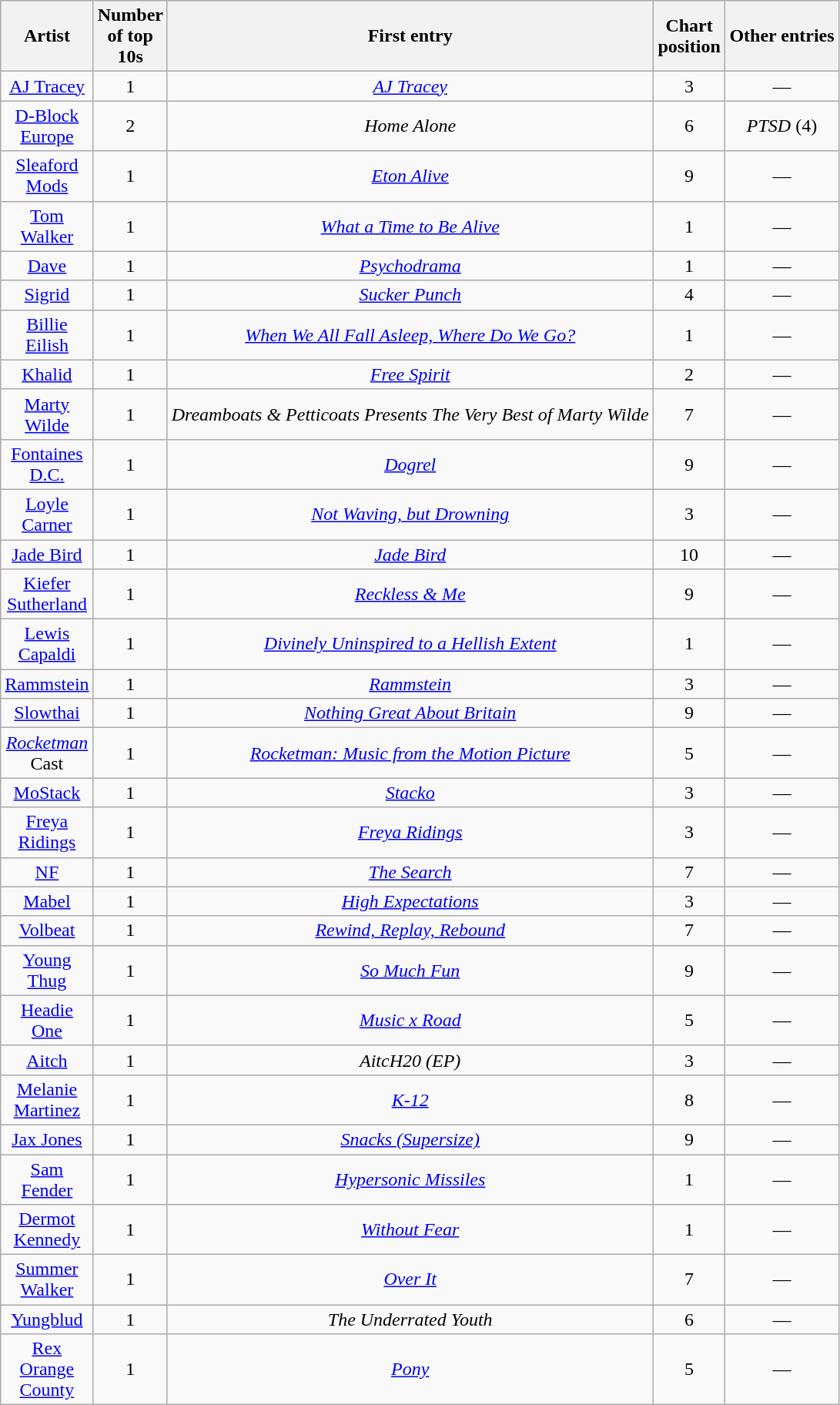<table class="wikitable sortable mw-collapsible mw-collapsed" style="text-align: center;">
<tr>
<th scope="col" style="width:55px;">Artist</th>
<th scope="col" style="width:55px;" data-sort-type="number">Number of top 10s</th>
<th scope="col" style="text-align:center;">First entry</th>
<th scope="col" style="width:55px;" data-sort-type="number">Chart position</th>
<th scope="col" style="text-align:center;">Other entries</th>
</tr>
<tr>
<td><a href='#'>AJ Tracey</a></td>
<td>1</td>
<td><em><a href='#'>AJ Tracey</a></em></td>
<td>3</td>
<td>—</td>
</tr>
<tr>
<td><a href='#'>D-Block Europe</a></td>
<td>2</td>
<td><em>Home Alone</em></td>
<td>6</td>
<td><em>PTSD</em> (4)</td>
</tr>
<tr>
<td><a href='#'>Sleaford Mods</a></td>
<td>1</td>
<td><em><a href='#'>Eton Alive</a></em></td>
<td>9</td>
<td>—</td>
</tr>
<tr>
<td><a href='#'>Tom Walker</a></td>
<td>1</td>
<td><em><a href='#'>What a Time to Be Alive</a></em></td>
<td>1</td>
<td>—</td>
</tr>
<tr>
<td><a href='#'>Dave</a></td>
<td>1</td>
<td><em><a href='#'>Psychodrama</a></em></td>
<td>1</td>
<td>—</td>
</tr>
<tr>
<td><a href='#'>Sigrid</a></td>
<td>1</td>
<td><em><a href='#'>Sucker Punch</a></em></td>
<td>4</td>
<td>—</td>
</tr>
<tr>
<td><a href='#'>Billie Eilish</a></td>
<td>1</td>
<td><em><a href='#'>When We All Fall Asleep, Where Do We Go?</a></em></td>
<td>1</td>
<td>—</td>
</tr>
<tr>
<td><a href='#'>Khalid</a></td>
<td>1</td>
<td><em><a href='#'>Free Spirit</a></em></td>
<td>2</td>
<td>—</td>
</tr>
<tr>
<td><a href='#'>Marty Wilde</a></td>
<td>1</td>
<td><em>Dreamboats & Petticoats Presents The Very Best of Marty Wilde</em></td>
<td>7</td>
<td>—</td>
</tr>
<tr>
<td><a href='#'>Fontaines D.C.</a></td>
<td>1</td>
<td><em><a href='#'>Dogrel</a></em></td>
<td>9</td>
<td>—</td>
</tr>
<tr>
<td><a href='#'>Loyle Carner</a></td>
<td>1</td>
<td><em><a href='#'>Not Waving, but Drowning</a></em></td>
<td>3</td>
<td>—</td>
</tr>
<tr>
<td><a href='#'>Jade Bird</a></td>
<td>1</td>
<td><em><a href='#'>Jade Bird</a></em></td>
<td>10</td>
<td>—</td>
</tr>
<tr>
<td><a href='#'>Kiefer Sutherland</a></td>
<td>1</td>
<td><em><a href='#'>Reckless & Me</a></em></td>
<td>9</td>
<td>—</td>
</tr>
<tr>
<td><a href='#'>Lewis Capaldi</a></td>
<td>1</td>
<td><em><a href='#'>Divinely Uninspired to a Hellish Extent</a></em></td>
<td>1</td>
<td>—</td>
</tr>
<tr>
<td><a href='#'>Rammstein</a></td>
<td>1</td>
<td><em><a href='#'>Rammstein</a></em></td>
<td>3</td>
<td>—</td>
</tr>
<tr>
<td><a href='#'>Slowthai</a></td>
<td>1</td>
<td><em><a href='#'>Nothing Great About Britain</a></em></td>
<td>9</td>
<td>—</td>
</tr>
<tr>
<td><em><a href='#'>Rocketman</a></em> Cast</td>
<td>1</td>
<td><em><a href='#'>Rocketman: Music from the Motion Picture</a></em></td>
<td>5</td>
<td>—</td>
</tr>
<tr>
<td><a href='#'>MoStack</a></td>
<td>1</td>
<td><em><a href='#'>Stacko</a></em></td>
<td>3</td>
<td>—</td>
</tr>
<tr>
<td><a href='#'>Freya Ridings</a></td>
<td>1</td>
<td><em><a href='#'>Freya Ridings</a></em></td>
<td>3</td>
<td>—</td>
</tr>
<tr>
<td><a href='#'>NF</a></td>
<td>1</td>
<td><em><a href='#'>The Search</a></em></td>
<td>7</td>
<td>—</td>
</tr>
<tr>
<td><a href='#'>Mabel</a></td>
<td>1</td>
<td><em><a href='#'>High Expectations</a></em></td>
<td>3</td>
<td>—</td>
</tr>
<tr>
<td><a href='#'>Volbeat</a></td>
<td>1</td>
<td><em><a href='#'>Rewind, Replay, Rebound</a></em></td>
<td>7</td>
<td>—</td>
</tr>
<tr>
<td><a href='#'>Young Thug</a></td>
<td>1</td>
<td><em><a href='#'>So Much Fun</a></em></td>
<td>9</td>
<td>—</td>
</tr>
<tr>
<td><a href='#'>Headie One</a></td>
<td>1</td>
<td><em><a href='#'>Music x Road</a></em></td>
<td>5</td>
<td>—</td>
</tr>
<tr>
<td><a href='#'>Aitch</a></td>
<td>1</td>
<td><em>AitcH20 (EP)</em></td>
<td>3</td>
<td>—</td>
</tr>
<tr>
<td><a href='#'>Melanie Martinez</a></td>
<td>1</td>
<td><em><a href='#'>K-12</a></em></td>
<td>8</td>
<td>—</td>
</tr>
<tr>
<td><a href='#'>Jax Jones</a></td>
<td>1</td>
<td><em><a href='#'>Snacks (Supersize)</a></em></td>
<td>9</td>
<td>—</td>
</tr>
<tr>
<td><a href='#'>Sam Fender</a></td>
<td>1</td>
<td><em><a href='#'>Hypersonic Missiles</a></em></td>
<td>1</td>
<td>—</td>
</tr>
<tr>
<td><a href='#'>Dermot Kennedy</a></td>
<td>1</td>
<td><em><a href='#'>Without Fear</a></em></td>
<td>1</td>
<td>—</td>
</tr>
<tr>
<td><a href='#'>Summer Walker</a></td>
<td>1</td>
<td><em><a href='#'>Over It</a></em></td>
<td>7</td>
<td>—</td>
</tr>
<tr>
<td><a href='#'>Yungblud</a></td>
<td>1</td>
<td><em>The Underrated Youth</em></td>
<td>6</td>
<td>—</td>
</tr>
<tr>
<td><a href='#'>Rex Orange County</a></td>
<td>1</td>
<td><em><a href='#'>Pony</a></em></td>
<td>5</td>
<td>—</td>
</tr>
</table>
